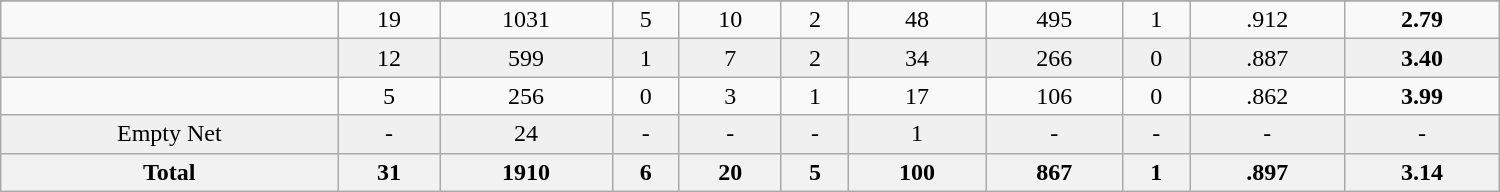<table class="wikitable sortable" width ="1000">
<tr align="center">
</tr>
<tr align="center" bgcolor="">
<td></td>
<td>19</td>
<td>1031</td>
<td>5</td>
<td>10</td>
<td>2</td>
<td>48</td>
<td>495</td>
<td>1</td>
<td>.912</td>
<td><strong>2.79</strong></td>
</tr>
<tr align="center" bgcolor="f0f0f0">
<td></td>
<td>12</td>
<td>599</td>
<td>1</td>
<td>7</td>
<td>2</td>
<td>34</td>
<td>266</td>
<td>0</td>
<td>.887</td>
<td><strong>3.40</strong></td>
</tr>
<tr align="center" bgcolor="">
<td></td>
<td>5</td>
<td>256</td>
<td>0</td>
<td>3</td>
<td>1</td>
<td>17</td>
<td>106</td>
<td>0</td>
<td>.862</td>
<td><strong>3.99</strong></td>
</tr>
<tr align="center" bgcolor="f0f0f0">
<td>Empty Net</td>
<td>-</td>
<td>24</td>
<td>-</td>
<td>-</td>
<td>-</td>
<td>1</td>
<td>-</td>
<td>-</td>
<td>-</td>
<td>-</td>
</tr>
<tr>
<th>Total</th>
<th>31</th>
<th>1910</th>
<th>6</th>
<th>20</th>
<th>5</th>
<th>100</th>
<th>867</th>
<th>1</th>
<th>.897</th>
<th>3.14</th>
</tr>
</table>
